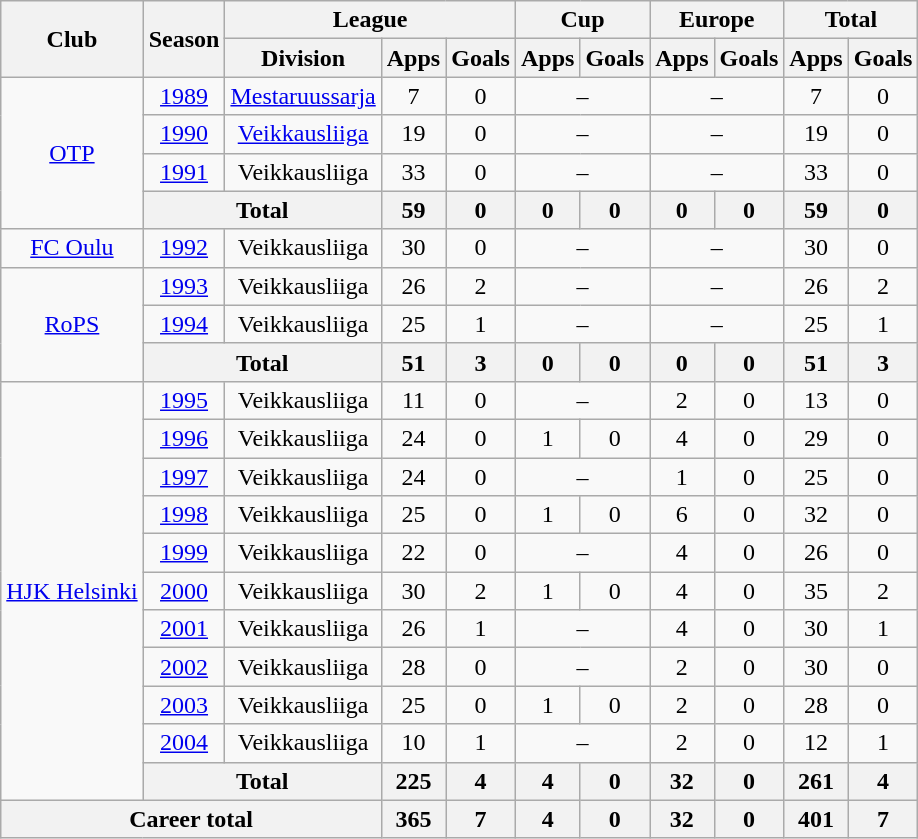<table class="wikitable" style="text-align:center">
<tr>
<th rowspan="2">Club</th>
<th rowspan="2">Season</th>
<th colspan="3">League</th>
<th colspan="2">Cup</th>
<th colspan="2">Europe</th>
<th colspan="2">Total</th>
</tr>
<tr>
<th>Division</th>
<th>Apps</th>
<th>Goals</th>
<th>Apps</th>
<th>Goals</th>
<th>Apps</th>
<th>Goals</th>
<th>Apps</th>
<th>Goals</th>
</tr>
<tr>
<td rowspan=4><a href='#'>OTP</a></td>
<td><a href='#'>1989</a></td>
<td><a href='#'>Mestaruussarja</a></td>
<td>7</td>
<td>0</td>
<td colspan=2>–</td>
<td colspan=2>–</td>
<td>7</td>
<td>0</td>
</tr>
<tr>
<td><a href='#'>1990</a></td>
<td><a href='#'>Veikkausliiga</a></td>
<td>19</td>
<td>0</td>
<td colspan=2>–</td>
<td colspan=2>–</td>
<td>19</td>
<td>0</td>
</tr>
<tr>
<td><a href='#'>1991</a></td>
<td>Veikkausliiga</td>
<td>33</td>
<td>0</td>
<td colspan=2>–</td>
<td colspan=2>–</td>
<td>33</td>
<td>0</td>
</tr>
<tr>
<th colspan=2>Total</th>
<th>59</th>
<th>0</th>
<th>0</th>
<th>0</th>
<th>0</th>
<th>0</th>
<th>59</th>
<th>0</th>
</tr>
<tr>
<td><a href='#'>FC Oulu</a></td>
<td><a href='#'>1992</a></td>
<td>Veikkausliiga</td>
<td>30</td>
<td>0</td>
<td colspan=2>–</td>
<td colspan=2>–</td>
<td>30</td>
<td>0</td>
</tr>
<tr>
<td rowspan=3><a href='#'>RoPS</a></td>
<td><a href='#'>1993</a></td>
<td>Veikkausliiga</td>
<td>26</td>
<td>2</td>
<td colspan=2>–</td>
<td colspan=2>–</td>
<td>26</td>
<td>2</td>
</tr>
<tr>
<td><a href='#'>1994</a></td>
<td>Veikkausliiga</td>
<td>25</td>
<td>1</td>
<td colspan=2>–</td>
<td colspan=2>–</td>
<td>25</td>
<td>1</td>
</tr>
<tr>
<th colspan=2>Total</th>
<th>51</th>
<th>3</th>
<th>0</th>
<th>0</th>
<th>0</th>
<th>0</th>
<th>51</th>
<th>3</th>
</tr>
<tr>
<td rowspan=11><a href='#'>HJK Helsinki</a></td>
<td><a href='#'>1995</a></td>
<td>Veikkausliiga</td>
<td>11</td>
<td>0</td>
<td colspan=2>–</td>
<td>2</td>
<td>0</td>
<td>13</td>
<td>0</td>
</tr>
<tr>
<td><a href='#'>1996</a></td>
<td>Veikkausliiga</td>
<td>24</td>
<td>0</td>
<td>1</td>
<td>0</td>
<td>4</td>
<td>0</td>
<td>29</td>
<td>0</td>
</tr>
<tr>
<td><a href='#'>1997</a></td>
<td>Veikkausliiga</td>
<td>24</td>
<td>0</td>
<td colspan=2>–</td>
<td>1</td>
<td>0</td>
<td>25</td>
<td>0</td>
</tr>
<tr>
<td><a href='#'>1998</a></td>
<td>Veikkausliiga</td>
<td>25</td>
<td>0</td>
<td>1</td>
<td>0</td>
<td>6</td>
<td>0</td>
<td>32</td>
<td>0</td>
</tr>
<tr>
<td><a href='#'>1999</a></td>
<td>Veikkausliiga</td>
<td>22</td>
<td>0</td>
<td colspan=2>–</td>
<td>4</td>
<td>0</td>
<td>26</td>
<td>0</td>
</tr>
<tr>
<td><a href='#'>2000</a></td>
<td>Veikkausliiga</td>
<td>30</td>
<td>2</td>
<td>1</td>
<td>0</td>
<td>4</td>
<td>0</td>
<td>35</td>
<td>2</td>
</tr>
<tr>
<td><a href='#'>2001</a></td>
<td>Veikkausliiga</td>
<td>26</td>
<td>1</td>
<td colspan=2>–</td>
<td>4</td>
<td>0</td>
<td>30</td>
<td>1</td>
</tr>
<tr>
<td><a href='#'>2002</a></td>
<td>Veikkausliiga</td>
<td>28</td>
<td>0</td>
<td colspan=2>–</td>
<td>2</td>
<td>0</td>
<td>30</td>
<td>0</td>
</tr>
<tr>
<td><a href='#'>2003</a></td>
<td>Veikkausliiga</td>
<td>25</td>
<td>0</td>
<td>1</td>
<td>0</td>
<td>2</td>
<td>0</td>
<td>28</td>
<td>0</td>
</tr>
<tr>
<td><a href='#'>2004</a></td>
<td>Veikkausliiga</td>
<td>10</td>
<td>1</td>
<td colspan=2>–</td>
<td>2</td>
<td>0</td>
<td>12</td>
<td>1</td>
</tr>
<tr>
<th colspan=2>Total</th>
<th>225</th>
<th>4</th>
<th>4</th>
<th>0</th>
<th>32</th>
<th>0</th>
<th>261</th>
<th>4</th>
</tr>
<tr>
<th colspan="3">Career total</th>
<th>365</th>
<th>7</th>
<th>4</th>
<th>0</th>
<th>32</th>
<th>0</th>
<th>401</th>
<th>7</th>
</tr>
</table>
